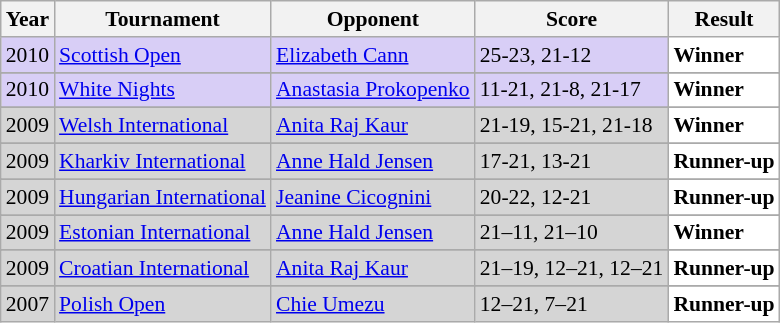<table class="sortable wikitable" style="font-size: 90%;">
<tr>
<th>Year</th>
<th>Tournament</th>
<th>Opponent</th>
<th>Score</th>
<th>Result</th>
</tr>
<tr style="background:#D8CEF6">
<td align="center">2010</td>
<td align="left"><a href='#'>Scottish Open</a></td>
<td align="left"> <a href='#'>Elizabeth Cann</a></td>
<td align="left">25-23, 21-12</td>
<td style="text-align:left; background:white"> <strong>Winner</strong></td>
</tr>
<tr>
</tr>
<tr style="background:#D8CEF6">
<td align="center">2010</td>
<td align="left"><a href='#'>White Nights</a></td>
<td align="left"> <a href='#'>Anastasia Prokopenko</a></td>
<td align="left">11-21, 21-8, 21-17</td>
<td style="text-align:left; background:white"> <strong>Winner</strong></td>
</tr>
<tr>
</tr>
<tr style="background:#D5D5D5">
<td align="center">2009</td>
<td align="left"><a href='#'>Welsh International</a></td>
<td align="left"> <a href='#'>Anita Raj Kaur</a></td>
<td align="left">21-19, 15-21, 21-18</td>
<td style="text-align:left; background:white"> <strong>Winner</strong></td>
</tr>
<tr>
</tr>
<tr style="background:#D5D5D5">
<td align="center">2009</td>
<td align="left"><a href='#'>Kharkiv International</a></td>
<td align="left"> <a href='#'>Anne Hald Jensen</a></td>
<td align="left">17-21, 13-21</td>
<td style="text-align:left; background:white"> <strong>Runner-up</strong></td>
</tr>
<tr>
</tr>
<tr style="background:#D5D5D5">
<td align="center">2009</td>
<td align="left"><a href='#'>Hungarian International</a></td>
<td align="left"> <a href='#'>Jeanine Cicognini</a></td>
<td align="left">20-22, 12-21</td>
<td style="text-align:left; background:white"> <strong>Runner-up</strong></td>
</tr>
<tr>
</tr>
<tr style="background:#D5D5D5">
<td align="center">2009</td>
<td align="left"><a href='#'>Estonian International</a></td>
<td align="left"> <a href='#'>Anne Hald Jensen</a></td>
<td align="left">21–11, 21–10</td>
<td style="text-align:left; background:white"> <strong>Winner</strong></td>
</tr>
<tr>
</tr>
<tr style="background:#D5D5D5">
<td align="center">2009</td>
<td align="left"><a href='#'>Croatian International</a></td>
<td align="left"> <a href='#'>Anita Raj Kaur</a></td>
<td align="left">21–19, 12–21, 12–21</td>
<td style="text-align:left; background:white"> <strong>Runner-up</strong></td>
</tr>
<tr>
</tr>
<tr style="background:#D5D5D5">
<td align="center">2007</td>
<td align="left"><a href='#'>Polish Open</a></td>
<td align="left"> <a href='#'>Chie Umezu</a></td>
<td align="left">12–21, 7–21</td>
<td style="text-align:left; background:white"> <strong>Runner-up</strong></td>
</tr>
</table>
